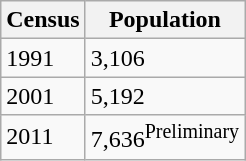<table class="wikitable">
<tr>
<th>Census</th>
<th>Population</th>
</tr>
<tr>
<td>1991</td>
<td>3,106</td>
</tr>
<tr>
<td>2001</td>
<td>5,192</td>
</tr>
<tr>
<td>2011</td>
<td>7,636<sup>Preliminary</sup></td>
</tr>
</table>
